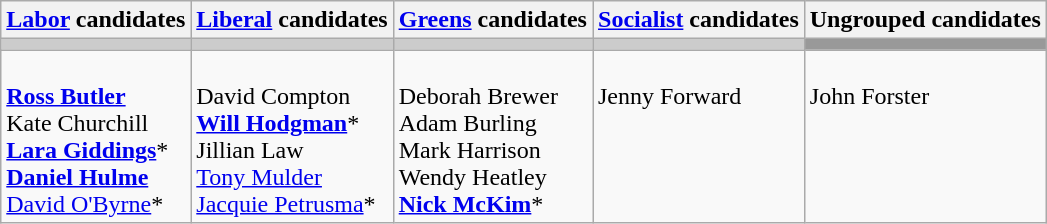<table class="wikitable">
<tr>
<th><a href='#'>Labor</a> candidates</th>
<th><a href='#'>Liberal</a> candidates</th>
<th><a href='#'>Greens</a> candidates</th>
<th><a href='#'>Socialist</a> candidates</th>
<th>Ungrouped candidates</th>
</tr>
<tr bgcolor="#cccccc">
<td></td>
<td></td>
<td></td>
<td></td>
<td bgcolor="#999999"></td>
</tr>
<tr>
<td><br><strong><a href='#'>Ross Butler</a></strong><br>
Kate Churchill<br>
<strong><a href='#'>Lara Giddings</a></strong>*<br>
<strong><a href='#'>Daniel Hulme</a></strong><br>
<a href='#'>David O'Byrne</a>*</td>
<td><br>David Compton<br>
<strong><a href='#'>Will Hodgman</a></strong>*<br>
Jillian Law<br>
<a href='#'>Tony Mulder</a><br>
<a href='#'>Jacquie Petrusma</a>*</td>
<td><br>Deborah Brewer<br>
Adam Burling<br>
Mark Harrison<br>
Wendy Heatley<br>
<strong><a href='#'>Nick McKim</a></strong>*</td>
<td valign=top><br>Jenny Forward<br></td>
<td valign=top><br>John Forster<br></td>
</tr>
</table>
